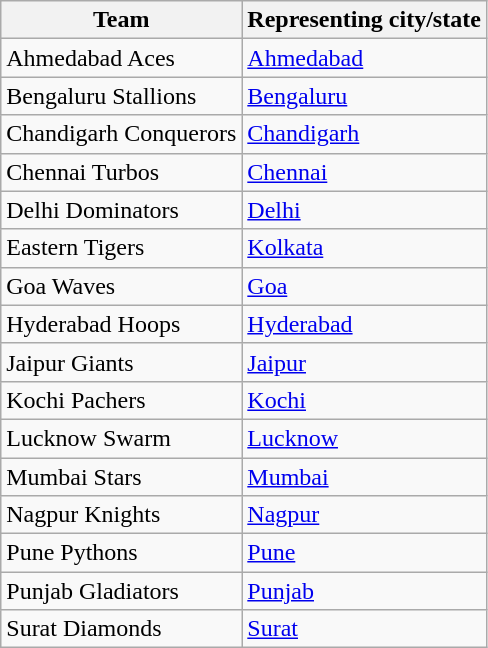<table class="wikitable">
<tr>
<th>Team</th>
<th>Representing city/state</th>
</tr>
<tr>
<td>Ahmedabad Aces</td>
<td><a href='#'>Ahmedabad</a></td>
</tr>
<tr>
<td>Bengaluru Stallions</td>
<td><a href='#'>Bengaluru</a></td>
</tr>
<tr>
<td>Chandigarh Conquerors</td>
<td><a href='#'>Chandigarh</a></td>
</tr>
<tr>
<td>Chennai Turbos</td>
<td><a href='#'>Chennai</a></td>
</tr>
<tr>
<td>Delhi Dominators</td>
<td><a href='#'>Delhi</a></td>
</tr>
<tr>
<td>Eastern Tigers</td>
<td><a href='#'>Kolkata</a></td>
</tr>
<tr>
<td>Goa Waves</td>
<td><a href='#'>Goa</a></td>
</tr>
<tr>
<td>Hyderabad Hoops</td>
<td><a href='#'>Hyderabad</a></td>
</tr>
<tr>
<td>Jaipur Giants</td>
<td><a href='#'>Jaipur</a></td>
</tr>
<tr>
<td>Kochi Pachers</td>
<td><a href='#'>Kochi</a></td>
</tr>
<tr>
<td>Lucknow Swarm</td>
<td><a href='#'>Lucknow</a></td>
</tr>
<tr>
<td>Mumbai Stars</td>
<td><a href='#'>Mumbai</a></td>
</tr>
<tr>
<td>Nagpur Knights</td>
<td><a href='#'>Nagpur</a></td>
</tr>
<tr>
<td>Pune Pythons</td>
<td><a href='#'>Pune</a></td>
</tr>
<tr>
<td>Punjab Gladiators</td>
<td><a href='#'>Punjab</a></td>
</tr>
<tr>
<td>Surat Diamonds</td>
<td><a href='#'>Surat</a></td>
</tr>
</table>
